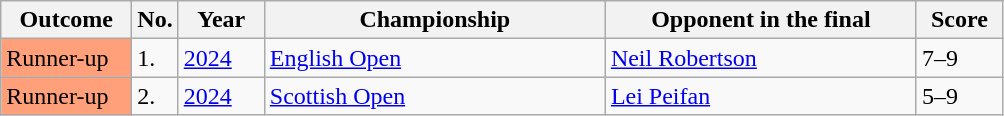<table class="wikitable sortable">
<tr>
<th scope="col" style="width:80px;">Outcome</th>
<th scope="col" style="width:20px;">No.</th>
<th scope="col" style="width:50px;">Year</th>
<th scope="col" style="width:220px;">Championship</th>
<th scope="col" style="width:200px;">Opponent in the final</th>
<th scope="col" style="width:50px;">Score</th>
</tr>
<tr>
<td style="background:#ffa07a;">Runner-up</td>
<td>1.</td>
<td><a href='#'>2024</a></td>
<td><a href='#'>English Open</a></td>
<td> <a href='#'>Neil Robertson</a></td>
<td>7–9</td>
</tr>
<tr>
<td style="background:#ffa07a;">Runner-up</td>
<td>2.</td>
<td><a href='#'>2024</a></td>
<td><a href='#'>Scottish Open</a></td>
<td> <a href='#'>Lei Peifan</a></td>
<td>5–9</td>
</tr>
</table>
